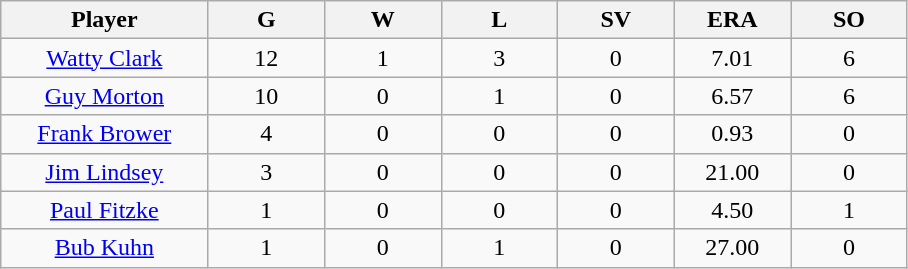<table class="wikitable sortable">
<tr>
<th bgcolor="#DDDDFF" width="16%">Player</th>
<th bgcolor="#DDDDFF" width="9%">G</th>
<th bgcolor="#DDDDFF" width="9%">W</th>
<th bgcolor="#DDDDFF" width="9%">L</th>
<th bgcolor="#DDDDFF" width="9%">SV</th>
<th bgcolor="#DDDDFF" width="9%">ERA</th>
<th bgcolor="#DDDDFF" width="9%">SO</th>
</tr>
<tr align="center">
<td><a href='#'>Watty Clark</a></td>
<td>12</td>
<td>1</td>
<td>3</td>
<td>0</td>
<td>7.01</td>
<td>6</td>
</tr>
<tr align="center">
<td><a href='#'>Guy Morton</a></td>
<td>10</td>
<td>0</td>
<td>1</td>
<td>0</td>
<td>6.57</td>
<td>6</td>
</tr>
<tr align=center>
<td><a href='#'>Frank Brower</a></td>
<td>4</td>
<td>0</td>
<td>0</td>
<td>0</td>
<td>0.93</td>
<td>0</td>
</tr>
<tr align=center>
<td><a href='#'>Jim Lindsey</a></td>
<td>3</td>
<td>0</td>
<td>0</td>
<td>0</td>
<td>21.00</td>
<td>0</td>
</tr>
<tr align=center>
<td><a href='#'>Paul Fitzke</a></td>
<td>1</td>
<td>0</td>
<td>0</td>
<td>0</td>
<td>4.50</td>
<td>1</td>
</tr>
<tr align=center>
<td><a href='#'>Bub Kuhn</a></td>
<td>1</td>
<td>0</td>
<td>1</td>
<td>0</td>
<td>27.00</td>
<td>0</td>
</tr>
</table>
